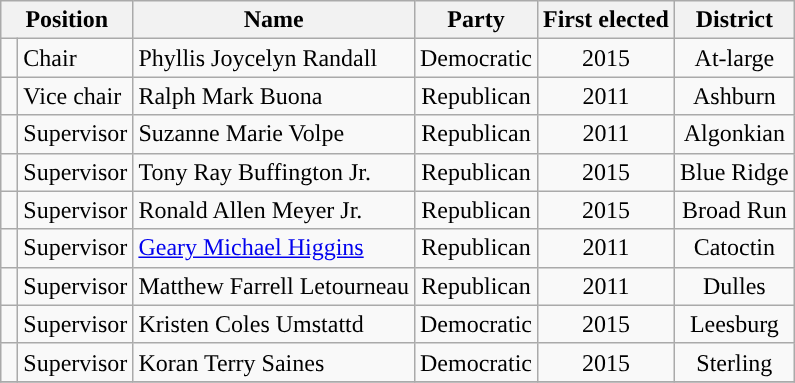<table class="wikitable">
<tr>
<th colspan="2" align="center" valign="bottom">Position</th>
<th style="text-align:center;">Name</th>
<th valign="bottom">Party</th>
<th valign="bottom" align="center">First elected</th>
<th valign="bottom" align="center">District</th>
</tr>
<tr>
<td style="background-color:"> </td>
<td>Chair</td>
<td>Phyllis Joycelyn Randall</td>
<td style="text-align:center;">Democratic</td>
<td style="text-align:center;">2015</td>
<td style="text-align:center;">At-large</td>
</tr>
<tr>
<td style="background-color:"> </td>
<td>Vice chair</td>
<td>Ralph Mark Buona</td>
<td style="text-align:center;">Republican</td>
<td style="text-align:center;">2011</td>
<td style="text-align:center;">Ashburn</td>
</tr>
<tr>
<td style="background-color:"> </td>
<td>Supervisor</td>
<td>Suzanne Marie Volpe</td>
<td style="text-align:center;">Republican</td>
<td style="text-align:center;">2011</td>
<td style="text-align:center;">Algonkian</td>
</tr>
<tr>
<td style="background-color:"> </td>
<td>Supervisor</td>
<td>Tony Ray Buffington Jr.</td>
<td style="text-align:center;">Republican</td>
<td style="text-align:center;">2015</td>
<td style="text-align:center;">Blue Ridge</td>
</tr>
<tr>
<td style="background-color:"> </td>
<td>Supervisor</td>
<td>Ronald Allen Meyer Jr.</td>
<td style="text-align:center;">Republican</td>
<td style="text-align:center;">2015</td>
<td style="text-align:center;">Broad Run</td>
</tr>
<tr>
<td style="background-color:"> </td>
<td>Supervisor</td>
<td><a href='#'>Geary Michael Higgins</a></td>
<td style="text-align:center;">Republican</td>
<td style="text-align:center;">2011</td>
<td style="text-align:center;">Catoctin</td>
</tr>
<tr>
<td style="background-color:"> </td>
<td>Supervisor</td>
<td>Matthew Farrell Letourneau</td>
<td style="text-align:center;">Republican</td>
<td style="text-align:center;">2011</td>
<td style="text-align:center;">Dulles</td>
</tr>
<tr>
<td style="background-color:"> </td>
<td>Supervisor</td>
<td>Kristen Coles Umstattd</td>
<td style="text-align:center;">Democratic</td>
<td style="text-align:center;">2015</td>
<td style="text-align:center;">Leesburg</td>
</tr>
<tr>
<td style="background-color:"> </td>
<td>Supervisor</td>
<td>Koran Terry Saines</td>
<td style="text-align:center;">Democratic</td>
<td style="text-align:center;">2015</td>
<td style="text-align:center;">Sterling</td>
</tr>
<tr>
</tr>
</table>
